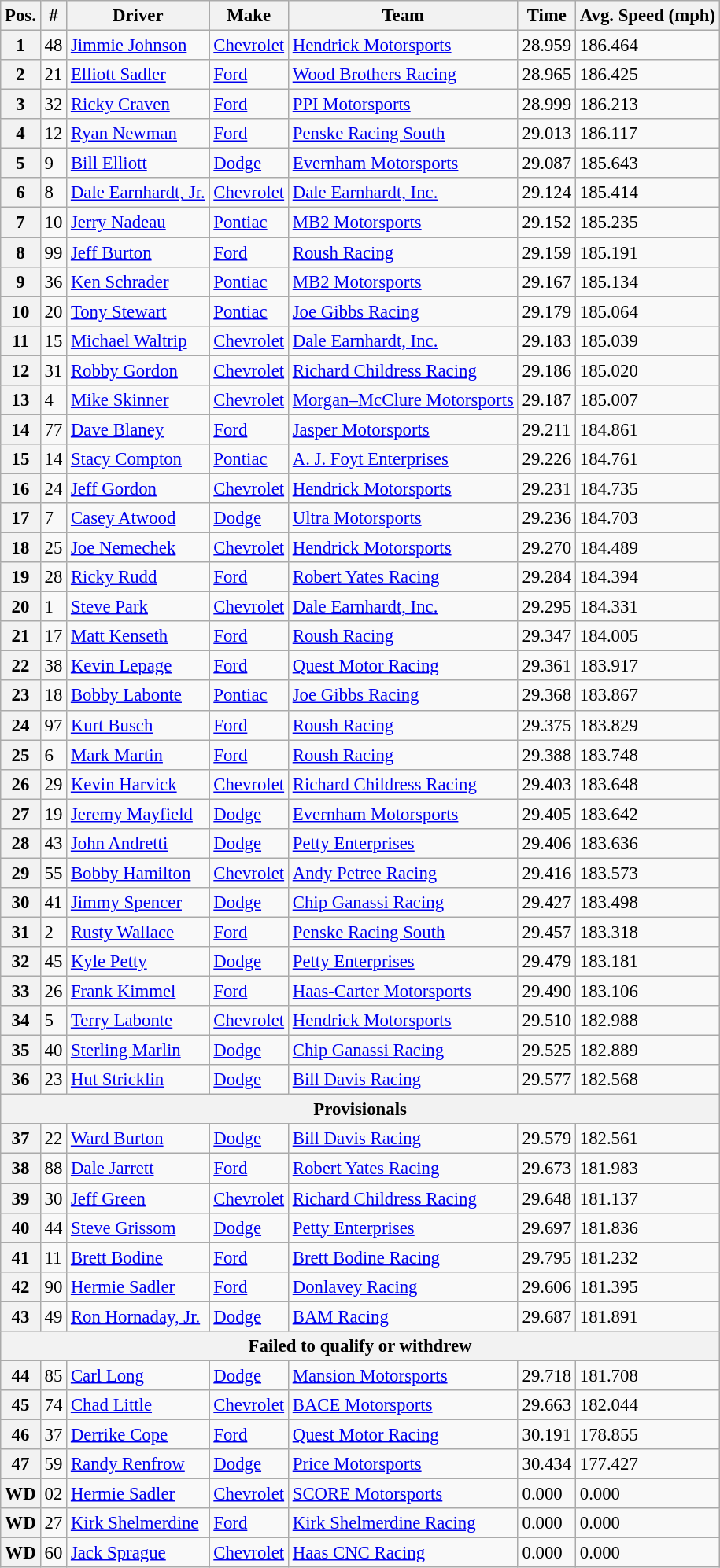<table class="wikitable sortable" style="font-size:95%">
<tr>
<th>Pos.</th>
<th>#</th>
<th>Driver</th>
<th>Make</th>
<th>Team</th>
<th>Time</th>
<th>Avg. Speed (mph)</th>
</tr>
<tr>
<th>1</th>
<td>48</td>
<td><a href='#'>Jimmie Johnson</a></td>
<td><a href='#'>Chevrolet</a></td>
<td><a href='#'>Hendrick Motorsports</a></td>
<td>28.959</td>
<td>186.464</td>
</tr>
<tr>
<th>2</th>
<td>21</td>
<td><a href='#'>Elliott Sadler</a></td>
<td><a href='#'>Ford</a></td>
<td><a href='#'>Wood Brothers Racing</a></td>
<td>28.965</td>
<td>186.425</td>
</tr>
<tr>
<th>3</th>
<td>32</td>
<td><a href='#'>Ricky Craven</a></td>
<td><a href='#'>Ford</a></td>
<td><a href='#'>PPI Motorsports</a></td>
<td>28.999</td>
<td>186.213</td>
</tr>
<tr>
<th>4</th>
<td>12</td>
<td><a href='#'>Ryan Newman</a></td>
<td><a href='#'>Ford</a></td>
<td><a href='#'>Penske Racing South</a></td>
<td>29.013</td>
<td>186.117</td>
</tr>
<tr>
<th>5</th>
<td>9</td>
<td><a href='#'>Bill Elliott</a></td>
<td><a href='#'>Dodge</a></td>
<td><a href='#'>Evernham Motorsports</a></td>
<td>29.087</td>
<td>185.643</td>
</tr>
<tr>
<th>6</th>
<td>8</td>
<td><a href='#'>Dale Earnhardt, Jr.</a></td>
<td><a href='#'>Chevrolet</a></td>
<td><a href='#'>Dale Earnhardt, Inc.</a></td>
<td>29.124</td>
<td>185.414</td>
</tr>
<tr>
<th>7</th>
<td>10</td>
<td><a href='#'>Jerry Nadeau</a></td>
<td><a href='#'>Pontiac</a></td>
<td><a href='#'>MB2 Motorsports</a></td>
<td>29.152</td>
<td>185.235</td>
</tr>
<tr>
<th>8</th>
<td>99</td>
<td><a href='#'>Jeff Burton</a></td>
<td><a href='#'>Ford</a></td>
<td><a href='#'>Roush Racing</a></td>
<td>29.159</td>
<td>185.191</td>
</tr>
<tr>
<th>9</th>
<td>36</td>
<td><a href='#'>Ken Schrader</a></td>
<td><a href='#'>Pontiac</a></td>
<td><a href='#'>MB2 Motorsports</a></td>
<td>29.167</td>
<td>185.134</td>
</tr>
<tr>
<th>10</th>
<td>20</td>
<td><a href='#'>Tony Stewart</a></td>
<td><a href='#'>Pontiac</a></td>
<td><a href='#'>Joe Gibbs Racing</a></td>
<td>29.179</td>
<td>185.064</td>
</tr>
<tr>
<th>11</th>
<td>15</td>
<td><a href='#'>Michael Waltrip</a></td>
<td><a href='#'>Chevrolet</a></td>
<td><a href='#'>Dale Earnhardt, Inc.</a></td>
<td>29.183</td>
<td>185.039</td>
</tr>
<tr>
<th>12</th>
<td>31</td>
<td><a href='#'>Robby Gordon</a></td>
<td><a href='#'>Chevrolet</a></td>
<td><a href='#'>Richard Childress Racing</a></td>
<td>29.186</td>
<td>185.020</td>
</tr>
<tr>
<th>13</th>
<td>4</td>
<td><a href='#'>Mike Skinner</a></td>
<td><a href='#'>Chevrolet</a></td>
<td><a href='#'>Morgan–McClure Motorsports</a></td>
<td>29.187</td>
<td>185.007</td>
</tr>
<tr>
<th>14</th>
<td>77</td>
<td><a href='#'>Dave Blaney</a></td>
<td><a href='#'>Ford</a></td>
<td><a href='#'>Jasper Motorsports</a></td>
<td>29.211</td>
<td>184.861</td>
</tr>
<tr>
<th>15</th>
<td>14</td>
<td><a href='#'>Stacy Compton</a></td>
<td><a href='#'>Pontiac</a></td>
<td><a href='#'>A. J. Foyt Enterprises</a></td>
<td>29.226</td>
<td>184.761</td>
</tr>
<tr>
<th>16</th>
<td>24</td>
<td><a href='#'>Jeff Gordon</a></td>
<td><a href='#'>Chevrolet</a></td>
<td><a href='#'>Hendrick Motorsports</a></td>
<td>29.231</td>
<td>184.735</td>
</tr>
<tr>
<th>17</th>
<td>7</td>
<td><a href='#'>Casey Atwood</a></td>
<td><a href='#'>Dodge</a></td>
<td><a href='#'>Ultra Motorsports</a></td>
<td>29.236</td>
<td>184.703</td>
</tr>
<tr>
<th>18</th>
<td>25</td>
<td><a href='#'>Joe Nemechek</a></td>
<td><a href='#'>Chevrolet</a></td>
<td><a href='#'>Hendrick Motorsports</a></td>
<td>29.270</td>
<td>184.489</td>
</tr>
<tr>
<th>19</th>
<td>28</td>
<td><a href='#'>Ricky Rudd</a></td>
<td><a href='#'>Ford</a></td>
<td><a href='#'>Robert Yates Racing</a></td>
<td>29.284</td>
<td>184.394</td>
</tr>
<tr>
<th>20</th>
<td>1</td>
<td><a href='#'>Steve Park</a></td>
<td><a href='#'>Chevrolet</a></td>
<td><a href='#'>Dale Earnhardt, Inc.</a></td>
<td>29.295</td>
<td>184.331</td>
</tr>
<tr>
<th>21</th>
<td>17</td>
<td><a href='#'>Matt Kenseth</a></td>
<td><a href='#'>Ford</a></td>
<td><a href='#'>Roush Racing</a></td>
<td>29.347</td>
<td>184.005</td>
</tr>
<tr>
<th>22</th>
<td>38</td>
<td><a href='#'>Kevin Lepage</a></td>
<td><a href='#'>Ford</a></td>
<td><a href='#'>Quest Motor Racing</a></td>
<td>29.361</td>
<td>183.917</td>
</tr>
<tr>
<th>23</th>
<td>18</td>
<td><a href='#'>Bobby Labonte</a></td>
<td><a href='#'>Pontiac</a></td>
<td><a href='#'>Joe Gibbs Racing</a></td>
<td>29.368</td>
<td>183.867</td>
</tr>
<tr>
<th>24</th>
<td>97</td>
<td><a href='#'>Kurt Busch</a></td>
<td><a href='#'>Ford</a></td>
<td><a href='#'>Roush Racing</a></td>
<td>29.375</td>
<td>183.829</td>
</tr>
<tr>
<th>25</th>
<td>6</td>
<td><a href='#'>Mark Martin</a></td>
<td><a href='#'>Ford</a></td>
<td><a href='#'>Roush Racing</a></td>
<td>29.388</td>
<td>183.748</td>
</tr>
<tr>
<th>26</th>
<td>29</td>
<td><a href='#'>Kevin Harvick</a></td>
<td><a href='#'>Chevrolet</a></td>
<td><a href='#'>Richard Childress Racing</a></td>
<td>29.403</td>
<td>183.648</td>
</tr>
<tr>
<th>27</th>
<td>19</td>
<td><a href='#'>Jeremy Mayfield</a></td>
<td><a href='#'>Dodge</a></td>
<td><a href='#'>Evernham Motorsports</a></td>
<td>29.405</td>
<td>183.642</td>
</tr>
<tr>
<th>28</th>
<td>43</td>
<td><a href='#'>John Andretti</a></td>
<td><a href='#'>Dodge</a></td>
<td><a href='#'>Petty Enterprises</a></td>
<td>29.406</td>
<td>183.636</td>
</tr>
<tr>
<th>29</th>
<td>55</td>
<td><a href='#'>Bobby Hamilton</a></td>
<td><a href='#'>Chevrolet</a></td>
<td><a href='#'>Andy Petree Racing</a></td>
<td>29.416</td>
<td>183.573</td>
</tr>
<tr>
<th>30</th>
<td>41</td>
<td><a href='#'>Jimmy Spencer</a></td>
<td><a href='#'>Dodge</a></td>
<td><a href='#'>Chip Ganassi Racing</a></td>
<td>29.427</td>
<td>183.498</td>
</tr>
<tr>
<th>31</th>
<td>2</td>
<td><a href='#'>Rusty Wallace</a></td>
<td><a href='#'>Ford</a></td>
<td><a href='#'>Penske Racing South</a></td>
<td>29.457</td>
<td>183.318</td>
</tr>
<tr>
<th>32</th>
<td>45</td>
<td><a href='#'>Kyle Petty</a></td>
<td><a href='#'>Dodge</a></td>
<td><a href='#'>Petty Enterprises</a></td>
<td>29.479</td>
<td>183.181</td>
</tr>
<tr>
<th>33</th>
<td>26</td>
<td><a href='#'>Frank Kimmel</a></td>
<td><a href='#'>Ford</a></td>
<td><a href='#'>Haas-Carter Motorsports</a></td>
<td>29.490</td>
<td>183.106</td>
</tr>
<tr>
<th>34</th>
<td>5</td>
<td><a href='#'>Terry Labonte</a></td>
<td><a href='#'>Chevrolet</a></td>
<td><a href='#'>Hendrick Motorsports</a></td>
<td>29.510</td>
<td>182.988</td>
</tr>
<tr>
<th>35</th>
<td>40</td>
<td><a href='#'>Sterling Marlin</a></td>
<td><a href='#'>Dodge</a></td>
<td><a href='#'>Chip Ganassi Racing</a></td>
<td>29.525</td>
<td>182.889</td>
</tr>
<tr>
<th>36</th>
<td>23</td>
<td><a href='#'>Hut Stricklin</a></td>
<td><a href='#'>Dodge</a></td>
<td><a href='#'>Bill Davis Racing</a></td>
<td>29.577</td>
<td>182.568</td>
</tr>
<tr>
<th colspan="7">Provisionals</th>
</tr>
<tr>
<th>37</th>
<td>22</td>
<td><a href='#'>Ward Burton</a></td>
<td><a href='#'>Dodge</a></td>
<td><a href='#'>Bill Davis Racing</a></td>
<td>29.579</td>
<td>182.561</td>
</tr>
<tr>
<th>38</th>
<td>88</td>
<td><a href='#'>Dale Jarrett</a></td>
<td><a href='#'>Ford</a></td>
<td><a href='#'>Robert Yates Racing</a></td>
<td>29.673</td>
<td>181.983</td>
</tr>
<tr>
<th>39</th>
<td>30</td>
<td><a href='#'>Jeff Green</a></td>
<td><a href='#'>Chevrolet</a></td>
<td><a href='#'>Richard Childress Racing</a></td>
<td>29.648</td>
<td>181.137</td>
</tr>
<tr>
<th>40</th>
<td>44</td>
<td><a href='#'>Steve Grissom</a></td>
<td><a href='#'>Dodge</a></td>
<td><a href='#'>Petty Enterprises</a></td>
<td>29.697</td>
<td>181.836</td>
</tr>
<tr>
<th>41</th>
<td>11</td>
<td><a href='#'>Brett Bodine</a></td>
<td><a href='#'>Ford</a></td>
<td><a href='#'>Brett Bodine Racing</a></td>
<td>29.795</td>
<td>181.232</td>
</tr>
<tr>
<th>42</th>
<td>90</td>
<td><a href='#'>Hermie Sadler</a></td>
<td><a href='#'>Ford</a></td>
<td><a href='#'>Donlavey Racing</a></td>
<td>29.606</td>
<td>181.395</td>
</tr>
<tr>
<th>43</th>
<td>49</td>
<td><a href='#'>Ron Hornaday, Jr.</a></td>
<td><a href='#'>Dodge</a></td>
<td><a href='#'>BAM Racing</a></td>
<td>29.687</td>
<td>181.891</td>
</tr>
<tr>
<th colspan="7">Failed to qualify or withdrew</th>
</tr>
<tr>
<th>44</th>
<td>85</td>
<td><a href='#'>Carl Long</a></td>
<td><a href='#'>Dodge</a></td>
<td><a href='#'>Mansion Motorsports</a></td>
<td>29.718</td>
<td>181.708</td>
</tr>
<tr>
<th>45</th>
<td>74</td>
<td><a href='#'>Chad Little</a></td>
<td><a href='#'>Chevrolet</a></td>
<td><a href='#'>BACE Motorsports</a></td>
<td>29.663</td>
<td>182.044</td>
</tr>
<tr>
<th>46</th>
<td>37</td>
<td><a href='#'>Derrike Cope</a></td>
<td><a href='#'>Ford</a></td>
<td><a href='#'>Quest Motor Racing</a></td>
<td>30.191</td>
<td>178.855</td>
</tr>
<tr>
<th>47</th>
<td>59</td>
<td><a href='#'>Randy Renfrow</a></td>
<td><a href='#'>Dodge</a></td>
<td><a href='#'>Price Motorsports</a></td>
<td>30.434</td>
<td>177.427</td>
</tr>
<tr>
<th>WD</th>
<td>02</td>
<td><a href='#'>Hermie Sadler</a></td>
<td><a href='#'>Chevrolet</a></td>
<td><a href='#'>SCORE Motorsports</a></td>
<td>0.000</td>
<td>0.000</td>
</tr>
<tr>
<th>WD</th>
<td>27</td>
<td><a href='#'>Kirk Shelmerdine</a></td>
<td><a href='#'>Ford</a></td>
<td><a href='#'>Kirk Shelmerdine Racing</a></td>
<td>0.000</td>
<td>0.000</td>
</tr>
<tr>
<th>WD</th>
<td>60</td>
<td><a href='#'>Jack Sprague</a></td>
<td><a href='#'>Chevrolet</a></td>
<td><a href='#'>Haas CNC Racing</a></td>
<td>0.000</td>
<td>0.000</td>
</tr>
</table>
